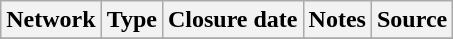<table class="wikitable sortable">
<tr>
<th>Network</th>
<th>Type</th>
<th>Closure date</th>
<th>Notes</th>
<th>Source</th>
</tr>
<tr>
</tr>
</table>
